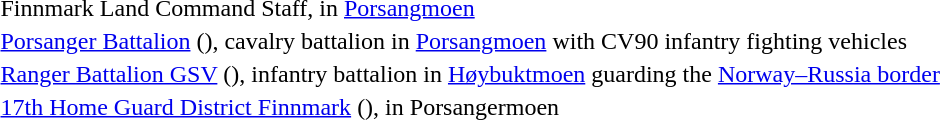<table style="vertical-align:top">
<tr>
<td style="vertical-align:top;line-height: 5px"></td>
<td>Finnmark Land Command Staff, in <a href='#'>Porsangmoen</a></td>
</tr>
<tr>
<td style="vertical-align:top;line-height: 5px"></td>
<td><a href='#'>Porsanger Battalion</a> (), cavalry battalion in <a href='#'>Porsangmoen</a> with CV90 infantry fighting vehicles</td>
</tr>
<tr>
<td style="vertical-align:top;line-height: 5px"></td>
<td><a href='#'>Ranger Battalion GSV</a> (), infantry battalion in <a href='#'>Høybuktmoen</a> guarding the <a href='#'>Norway–Russia border</a></td>
</tr>
<tr>
<td style="vertical-align:top;line-height: 5px"></td>
<td><a href='#'>17th Home Guard District Finnmark</a> (), in Porsangermoen</td>
</tr>
</table>
